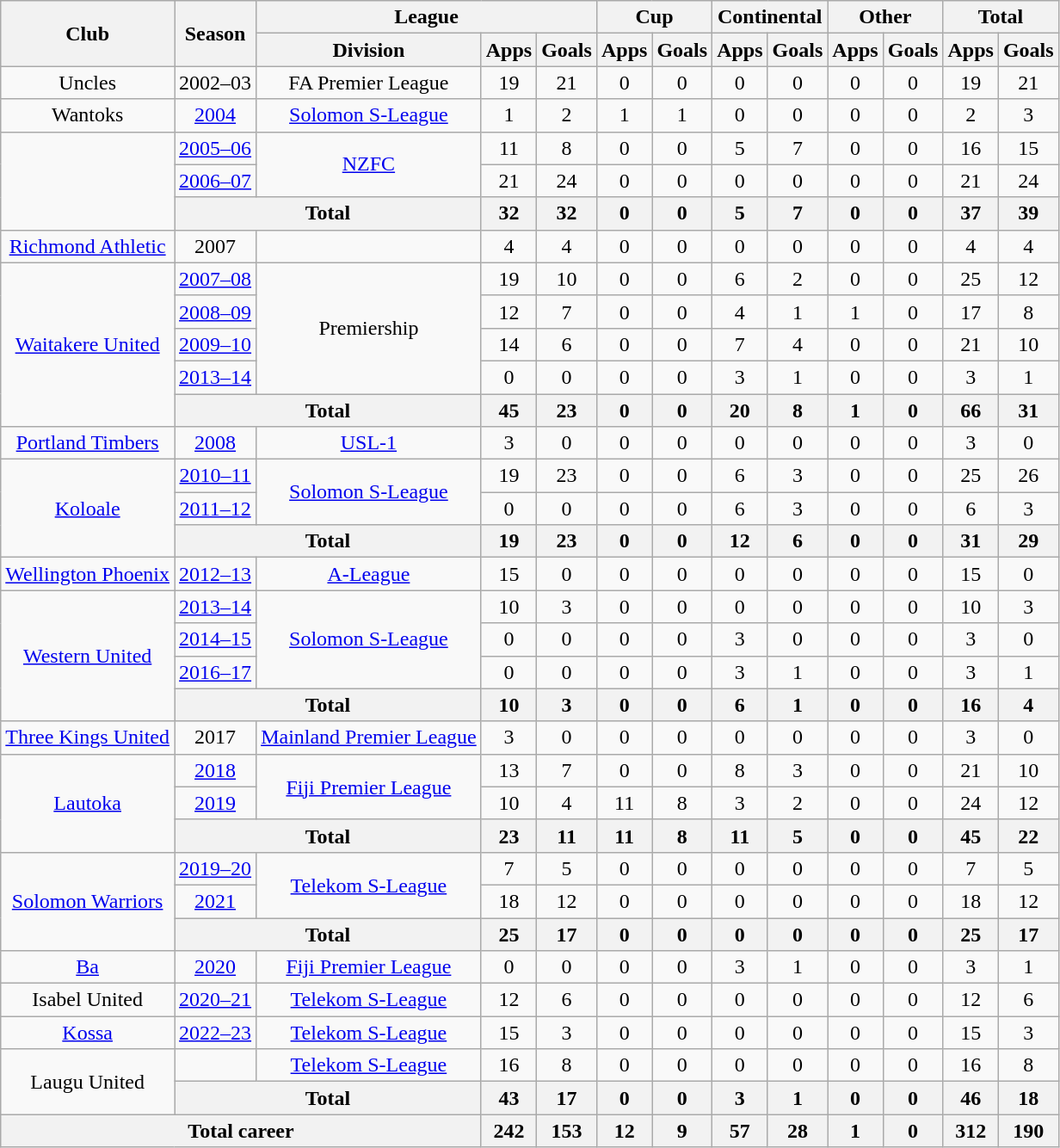<table class="wikitable" style="text-align: center;">
<tr>
<th rowspan="2">Club</th>
<th rowspan="2">Season</th>
<th colspan="3">League</th>
<th colspan="2">Cup</th>
<th colspan="2">Continental</th>
<th colspan="2">Other</th>
<th colspan="2">Total</th>
</tr>
<tr>
<th>Division</th>
<th>Apps</th>
<th>Goals</th>
<th>Apps</th>
<th>Goals</th>
<th>Apps</th>
<th>Goals</th>
<th>Apps</th>
<th>Goals</th>
<th>Apps</th>
<th>Goals</th>
</tr>
<tr>
<td>Uncles</td>
<td>2002–03</td>
<td>FA Premier League</td>
<td>19</td>
<td>21</td>
<td>0</td>
<td>0</td>
<td>0</td>
<td>0</td>
<td>0</td>
<td>0</td>
<td>19</td>
<td>21</td>
</tr>
<tr>
<td>Wantoks</td>
<td><a href='#'>2004</a></td>
<td><a href='#'>Solomon S-League</a></td>
<td>1</td>
<td>2</td>
<td>1</td>
<td>1</td>
<td>0</td>
<td>0</td>
<td>0</td>
<td>0</td>
<td>2</td>
<td>3</td>
</tr>
<tr>
<td rowspan=3></td>
<td><a href='#'>2005–06</a></td>
<td rowspan=2><a href='#'>NZFC</a></td>
<td>11</td>
<td>8</td>
<td>0</td>
<td>0</td>
<td>5</td>
<td>7</td>
<td>0</td>
<td>0</td>
<td>16</td>
<td>15</td>
</tr>
<tr>
<td><a href='#'>2006–07</a></td>
<td>21</td>
<td>24</td>
<td>0</td>
<td>0</td>
<td>0</td>
<td>0</td>
<td>0</td>
<td>0</td>
<td>21</td>
<td>24</td>
</tr>
<tr>
<th colspan=2>Total</th>
<th>32</th>
<th>32</th>
<th>0</th>
<th>0</th>
<th>5</th>
<th>7</th>
<th>0</th>
<th>0</th>
<th>37</th>
<th>39</th>
</tr>
<tr>
<td><a href='#'>Richmond Athletic</a></td>
<td>2007</td>
<td></td>
<td>4</td>
<td>4</td>
<td>0</td>
<td>0</td>
<td>0</td>
<td>0</td>
<td>0</td>
<td>0</td>
<td>4</td>
<td>4</td>
</tr>
<tr>
<td rowspan=5><a href='#'>Waitakere United</a></td>
<td><a href='#'>2007–08</a></td>
<td rowspan=4>Premiership</td>
<td>19</td>
<td>10</td>
<td>0</td>
<td>0</td>
<td>6</td>
<td>2</td>
<td>0</td>
<td>0</td>
<td>25</td>
<td>12</td>
</tr>
<tr>
<td><a href='#'>2008–09</a></td>
<td>12</td>
<td>7</td>
<td>0</td>
<td>0</td>
<td>4</td>
<td>1</td>
<td>1</td>
<td>0</td>
<td>17</td>
<td>8</td>
</tr>
<tr>
<td><a href='#'>2009–10</a></td>
<td>14</td>
<td>6</td>
<td>0</td>
<td>0</td>
<td>7</td>
<td>4</td>
<td>0</td>
<td>0</td>
<td>21</td>
<td>10</td>
</tr>
<tr>
<td><a href='#'>2013–14</a></td>
<td>0</td>
<td>0</td>
<td>0</td>
<td>0</td>
<td>3</td>
<td>1</td>
<td>0</td>
<td>0</td>
<td>3</td>
<td>1</td>
</tr>
<tr>
<th colspan=2>Total</th>
<th>45</th>
<th>23</th>
<th>0</th>
<th>0</th>
<th>20</th>
<th>8</th>
<th>1</th>
<th>0</th>
<th>66</th>
<th>31</th>
</tr>
<tr>
<td><a href='#'>Portland Timbers</a></td>
<td><a href='#'>2008</a></td>
<td><a href='#'>USL-1</a></td>
<td>3</td>
<td>0</td>
<td>0</td>
<td>0</td>
<td>0</td>
<td>0</td>
<td>0</td>
<td>0</td>
<td>3</td>
<td>0</td>
</tr>
<tr>
<td rowspan=3><a href='#'>Koloale</a></td>
<td><a href='#'>2010–11</a></td>
<td rowspan=2><a href='#'>Solomon S-League</a></td>
<td>19</td>
<td>23</td>
<td>0</td>
<td>0</td>
<td>6</td>
<td>3</td>
<td>0</td>
<td>0</td>
<td>25</td>
<td>26</td>
</tr>
<tr>
<td><a href='#'>2011–12</a></td>
<td>0</td>
<td>0</td>
<td>0</td>
<td>0</td>
<td>6</td>
<td>3</td>
<td>0</td>
<td>0</td>
<td>6</td>
<td>3</td>
</tr>
<tr>
<th colspan=2>Total</th>
<th>19</th>
<th>23</th>
<th>0</th>
<th>0</th>
<th>12</th>
<th>6</th>
<th>0</th>
<th>0</th>
<th>31</th>
<th>29</th>
</tr>
<tr>
<td><a href='#'>Wellington Phoenix</a></td>
<td><a href='#'>2012–13</a></td>
<td><a href='#'>A-League</a></td>
<td>15</td>
<td>0</td>
<td>0</td>
<td>0</td>
<td>0</td>
<td>0</td>
<td>0</td>
<td>0</td>
<td>15</td>
<td>0</td>
</tr>
<tr>
<td rowspan=4><a href='#'>Western United</a></td>
<td><a href='#'>2013–14</a></td>
<td rowspan=3><a href='#'>Solomon S-League</a></td>
<td>10</td>
<td>3</td>
<td>0</td>
<td>0</td>
<td>0</td>
<td>0</td>
<td>0</td>
<td>0</td>
<td>10</td>
<td>3</td>
</tr>
<tr>
<td><a href='#'>2014–15</a></td>
<td>0</td>
<td>0</td>
<td>0</td>
<td>0</td>
<td>3</td>
<td>0</td>
<td>0</td>
<td>0</td>
<td>3</td>
<td>0</td>
</tr>
<tr>
<td><a href='#'>2016–17</a></td>
<td>0</td>
<td>0</td>
<td>0</td>
<td>0</td>
<td>3</td>
<td>1</td>
<td>0</td>
<td>0</td>
<td>3</td>
<td>1</td>
</tr>
<tr>
<th colspan=2>Total</th>
<th>10</th>
<th>3</th>
<th>0</th>
<th>0</th>
<th>6</th>
<th>1</th>
<th>0</th>
<th>0</th>
<th>16</th>
<th>4</th>
</tr>
<tr>
<td><a href='#'>Three Kings United</a></td>
<td>2017</td>
<td><a href='#'>Mainland Premier League</a></td>
<td>3</td>
<td>0</td>
<td>0</td>
<td>0</td>
<td>0</td>
<td>0</td>
<td>0</td>
<td>0</td>
<td>3</td>
<td>0</td>
</tr>
<tr>
<td rowspan=3><a href='#'>Lautoka</a></td>
<td><a href='#'>2018</a></td>
<td rowspan=2><a href='#'>Fiji Premier League</a></td>
<td>13</td>
<td>7</td>
<td>0</td>
<td>0</td>
<td>8</td>
<td>3</td>
<td>0</td>
<td>0</td>
<td>21</td>
<td>10</td>
</tr>
<tr>
<td><a href='#'>2019</a></td>
<td>10</td>
<td>4</td>
<td>11</td>
<td>8</td>
<td>3</td>
<td>2</td>
<td>0</td>
<td>0</td>
<td>24</td>
<td>12</td>
</tr>
<tr>
<th colspan=2>Total</th>
<th>23</th>
<th>11</th>
<th>11</th>
<th>8</th>
<th>11</th>
<th>5</th>
<th>0</th>
<th>0</th>
<th>45</th>
<th>22</th>
</tr>
<tr>
<td rowspan=3><a href='#'>Solomon Warriors</a></td>
<td><a href='#'>2019–20</a></td>
<td rowspan=2><a href='#'>Telekom S-League</a></td>
<td>7</td>
<td>5</td>
<td>0</td>
<td>0</td>
<td>0</td>
<td>0</td>
<td>0</td>
<td>0</td>
<td>7</td>
<td>5</td>
</tr>
<tr>
<td><a href='#'>2021</a></td>
<td>18</td>
<td>12</td>
<td>0</td>
<td>0</td>
<td>0</td>
<td>0</td>
<td>0</td>
<td>0</td>
<td>18</td>
<td>12</td>
</tr>
<tr>
<th colspan=2>Total</th>
<th>25</th>
<th>17</th>
<th>0</th>
<th>0</th>
<th>0</th>
<th>0</th>
<th>0</th>
<th>0</th>
<th>25</th>
<th>17</th>
</tr>
<tr>
<td><a href='#'>Ba</a></td>
<td><a href='#'>2020</a></td>
<td><a href='#'>Fiji Premier League</a></td>
<td>0</td>
<td>0</td>
<td>0</td>
<td>0</td>
<td>3</td>
<td>1</td>
<td>0</td>
<td>0</td>
<td>3</td>
<td>1</td>
</tr>
<tr>
<td>Isabel United</td>
<td><a href='#'>2020–21</a></td>
<td><a href='#'>Telekom S-League</a></td>
<td>12</td>
<td>6</td>
<td>0</td>
<td>0</td>
<td>0</td>
<td>0</td>
<td>0</td>
<td>0</td>
<td>12</td>
<td>6</td>
</tr>
<tr>
<td><a href='#'>Kossa</a></td>
<td><a href='#'>2022–23</a></td>
<td><a href='#'>Telekom S-League</a></td>
<td>15</td>
<td>3</td>
<td>0</td>
<td>0</td>
<td>0</td>
<td>0</td>
<td>0</td>
<td>0</td>
<td>15</td>
<td>3</td>
</tr>
<tr>
<td rowspan=2>Laugu United</td>
<td></td>
<td><a href='#'>Telekom S-League</a></td>
<td>16</td>
<td>8</td>
<td>0</td>
<td>0</td>
<td>0</td>
<td>0</td>
<td>0</td>
<td>0</td>
<td>16</td>
<td>8</td>
</tr>
<tr>
<th colspan=2>Total</th>
<th>43</th>
<th>17</th>
<th>0</th>
<th>0</th>
<th>3</th>
<th>1</th>
<th>0</th>
<th>0</th>
<th>46</th>
<th>18</th>
</tr>
<tr>
<th colspan=3>Total career</th>
<th>242</th>
<th>153</th>
<th>12</th>
<th>9</th>
<th>57</th>
<th>28</th>
<th>1</th>
<th>0</th>
<th>312</th>
<th>190</th>
</tr>
</table>
